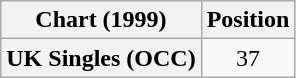<table class="wikitable plainrowheaders" style="text-align:center">
<tr>
<th>Chart (1999)</th>
<th>Position</th>
</tr>
<tr>
<th scope="row">UK Singles (OCC)</th>
<td>37</td>
</tr>
</table>
